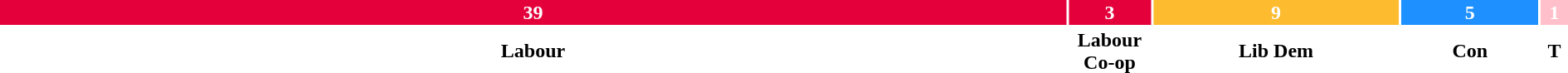<table style="width:100%; text-align:center;">
<tr style="color:white;">
<td style="background:#E4003B; width:68.42%;"><strong>39</strong></td>
<td style="background:#E4003B; width:5.26%;"><strong>3</strong></td>
<td style="background:#FDBB30; width:15.79%;"><strong>9</strong></td>
<td style="background:dodgerblue; width:8.77%;"><strong>5</strong></td>
<td style="background:pink; width:1.75%;"><strong>1</strong></td>
</tr>
<tr>
<td><span><strong>Labour</strong></span></td>
<td><span><strong>Labour Co-op</strong></span></td>
<td><span><strong>Lib Dem</strong></span></td>
<td><span><strong>Con</strong></span></td>
<td><span><strong>T</strong></span></td>
</tr>
</table>
